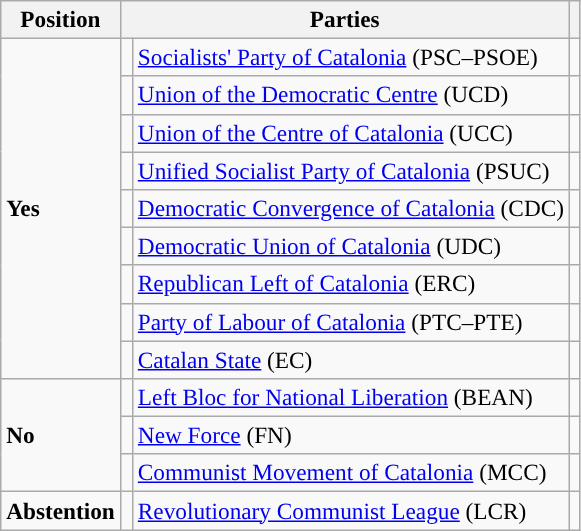<table class="wikitable" style="font-size:97%; text-align:left;">
<tr>
<th>Position</th>
<th colspan="2">Parties</th>
<th></th>
</tr>
<tr>
<td rowspan="9"> <strong>Yes</strong></td>
<td width="1" bgcolor=></td>
<td><a href='#'>Socialists' Party of Catalonia</a> (PSC–PSOE)</td>
<td></td>
</tr>
<tr>
<td bgcolor=></td>
<td><a href='#'>Union of the Democratic Centre</a> (UCD)</td>
<td></td>
</tr>
<tr>
<td bgcolor=></td>
<td><a href='#'>Union of the Centre of Catalonia</a> (UCC)</td>
<td></td>
</tr>
<tr>
<td bgcolor=></td>
<td><a href='#'>Unified Socialist Party of Catalonia</a> (PSUC)</td>
<td></td>
</tr>
<tr>
<td bgcolor=></td>
<td><a href='#'>Democratic Convergence of Catalonia</a> (CDC)</td>
<td></td>
</tr>
<tr>
<td bgcolor=></td>
<td><a href='#'>Democratic Union of Catalonia</a> (UDC)</td>
<td></td>
</tr>
<tr>
<td style="color:inherit;background:"></td>
<td><a href='#'>Republican Left of Catalonia</a> (ERC)</td>
<td></td>
</tr>
<tr>
<td style="color:inherit;background:"></td>
<td><a href='#'>Party of Labour of Catalonia</a> (PTC–PTE)</td>
<td></td>
</tr>
<tr>
<td style="color:inherit;background:"></td>
<td><a href='#'>Catalan State</a> (EC)</td>
<td></td>
</tr>
<tr>
<td rowspan="3"> <strong>No</strong></td>
<td style="color:inherit;background:"></td>
<td><a href='#'>Left Bloc for National Liberation</a> (BEAN)</td>
<td></td>
</tr>
<tr>
<td style="color:inherit;background:"></td>
<td><a href='#'>New Force</a> (FN)</td>
<td></td>
</tr>
<tr>
<td style="color:inherit;background:"></td>
<td><a href='#'>Communist Movement of Catalonia</a> (MCC)</td>
<td></td>
</tr>
<tr>
<td><strong>Abstention</strong></td>
<td style="color:inherit;background:"></td>
<td><a href='#'>Revolutionary Communist League</a> (LCR)</td>
<td></td>
</tr>
</table>
